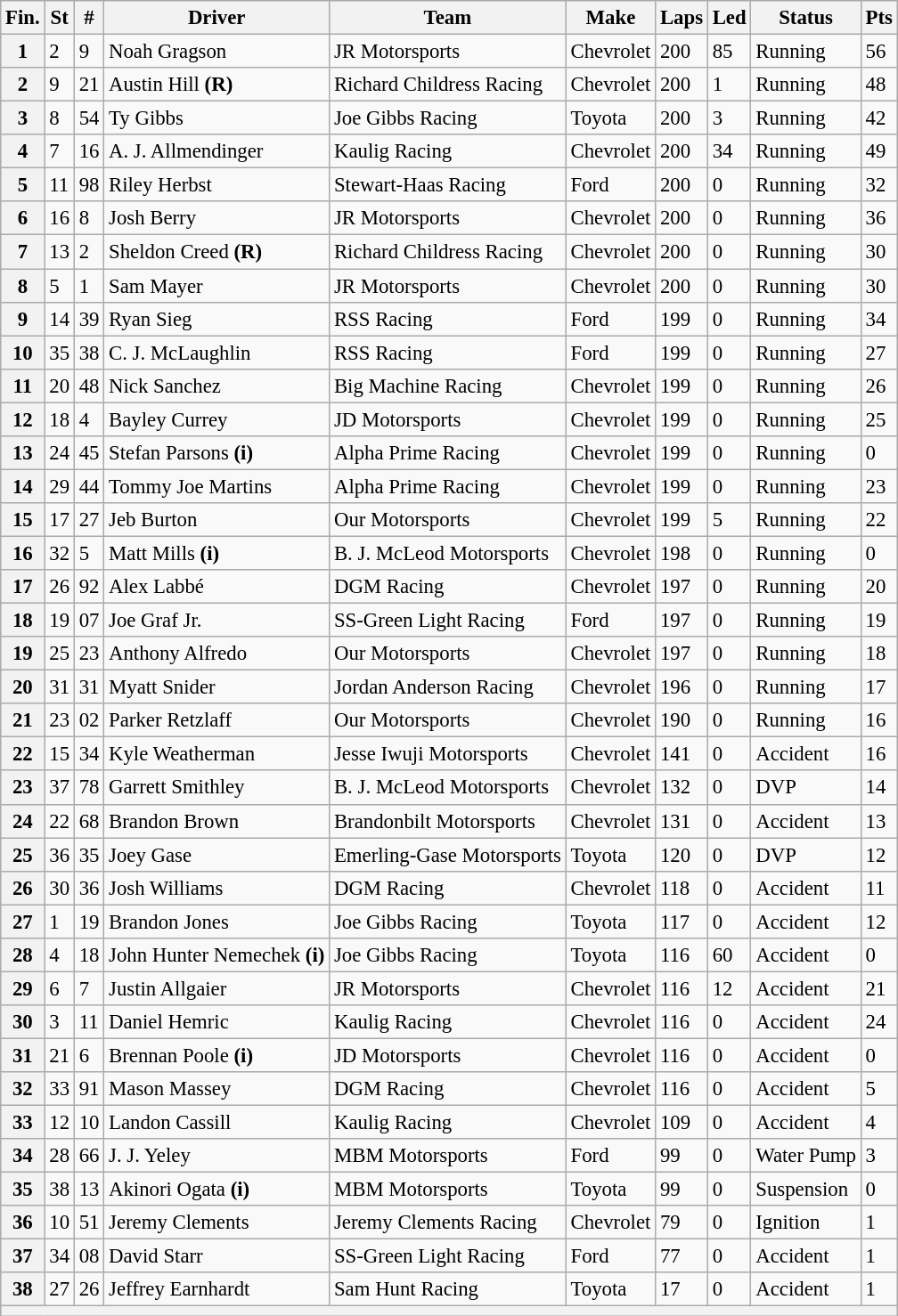<table class="wikitable" style="font-size:95%">
<tr>
<th>Fin.</th>
<th>St</th>
<th>#</th>
<th>Driver</th>
<th>Team</th>
<th>Make</th>
<th>Laps</th>
<th>Led</th>
<th>Status</th>
<th>Pts</th>
</tr>
<tr>
<th>1</th>
<td>2</td>
<td>9</td>
<td>Noah Gragson</td>
<td>JR Motorsports</td>
<td>Chevrolet</td>
<td>200</td>
<td>85</td>
<td>Running</td>
<td>56</td>
</tr>
<tr>
<th>2</th>
<td>9</td>
<td>21</td>
<td>Austin Hill <strong>(R)</strong></td>
<td>Richard Childress Racing</td>
<td>Chevrolet</td>
<td>200</td>
<td>1</td>
<td>Running</td>
<td>48</td>
</tr>
<tr>
<th>3</th>
<td>8</td>
<td>54</td>
<td>Ty Gibbs</td>
<td>Joe Gibbs Racing</td>
<td>Toyota</td>
<td>200</td>
<td>3</td>
<td>Running</td>
<td>42</td>
</tr>
<tr>
<th>4</th>
<td>7</td>
<td>16</td>
<td>A. J. Allmendinger</td>
<td>Kaulig Racing</td>
<td>Chevrolet</td>
<td>200</td>
<td>34</td>
<td>Running</td>
<td>49</td>
</tr>
<tr>
<th>5</th>
<td>11</td>
<td>98</td>
<td>Riley Herbst</td>
<td>Stewart-Haas Racing</td>
<td>Ford</td>
<td>200</td>
<td>0</td>
<td>Running</td>
<td>32</td>
</tr>
<tr>
<th>6</th>
<td>16</td>
<td>8</td>
<td>Josh Berry</td>
<td>JR Motorsports</td>
<td>Chevrolet</td>
<td>200</td>
<td>0</td>
<td>Running</td>
<td>36</td>
</tr>
<tr>
<th>7</th>
<td>13</td>
<td>2</td>
<td>Sheldon Creed <strong>(R)</strong></td>
<td>Richard Childress Racing</td>
<td>Chevrolet</td>
<td>200</td>
<td>0</td>
<td>Running</td>
<td>30</td>
</tr>
<tr>
<th>8</th>
<td>5</td>
<td>1</td>
<td>Sam Mayer</td>
<td>JR Motorsports</td>
<td>Chevrolet</td>
<td>200</td>
<td>0</td>
<td>Running</td>
<td>30</td>
</tr>
<tr>
<th>9</th>
<td>14</td>
<td>39</td>
<td>Ryan Sieg</td>
<td>RSS Racing</td>
<td>Ford</td>
<td>199</td>
<td>0</td>
<td>Running</td>
<td>34</td>
</tr>
<tr>
<th>10</th>
<td>35</td>
<td>38</td>
<td>C. J. McLaughlin</td>
<td>RSS Racing</td>
<td>Ford</td>
<td>199</td>
<td>0</td>
<td>Running</td>
<td>27</td>
</tr>
<tr>
<th>11</th>
<td>20</td>
<td>48</td>
<td>Nick Sanchez</td>
<td>Big Machine Racing</td>
<td>Chevrolet</td>
<td>199</td>
<td>0</td>
<td>Running</td>
<td>26</td>
</tr>
<tr>
<th>12</th>
<td>18</td>
<td>4</td>
<td>Bayley Currey</td>
<td>JD Motorsports</td>
<td>Chevrolet</td>
<td>199</td>
<td>0</td>
<td>Running</td>
<td>25</td>
</tr>
<tr>
<th>13</th>
<td>24</td>
<td>45</td>
<td>Stefan Parsons <strong>(i)</strong></td>
<td>Alpha Prime Racing</td>
<td>Chevrolet</td>
<td>199</td>
<td>0</td>
<td>Running</td>
<td>0</td>
</tr>
<tr>
<th>14</th>
<td>29</td>
<td>44</td>
<td>Tommy Joe Martins</td>
<td>Alpha Prime Racing</td>
<td>Chevrolet</td>
<td>199</td>
<td>0</td>
<td>Running</td>
<td>23</td>
</tr>
<tr>
<th>15</th>
<td>17</td>
<td>27</td>
<td>Jeb Burton</td>
<td>Our Motorsports</td>
<td>Chevrolet</td>
<td>199</td>
<td>5</td>
<td>Running</td>
<td>22</td>
</tr>
<tr>
<th>16</th>
<td>32</td>
<td>5</td>
<td>Matt Mills <strong>(i)</strong></td>
<td>B. J. McLeod Motorsports</td>
<td>Chevrolet</td>
<td>198</td>
<td>0</td>
<td>Running</td>
<td>0</td>
</tr>
<tr>
<th>17</th>
<td>26</td>
<td>92</td>
<td>Alex Labbé</td>
<td>DGM Racing</td>
<td>Chevrolet</td>
<td>197</td>
<td>0</td>
<td>Running</td>
<td>20</td>
</tr>
<tr>
<th>18</th>
<td>19</td>
<td>07</td>
<td>Joe Graf Jr.</td>
<td>SS-Green Light Racing</td>
<td>Ford</td>
<td>197</td>
<td>0</td>
<td>Running</td>
<td>19</td>
</tr>
<tr>
<th>19</th>
<td>25</td>
<td>23</td>
<td>Anthony Alfredo</td>
<td>Our Motorsports</td>
<td>Chevrolet</td>
<td>197</td>
<td>0</td>
<td>Running</td>
<td>18</td>
</tr>
<tr>
<th>20</th>
<td>31</td>
<td>31</td>
<td>Myatt Snider</td>
<td>Jordan Anderson Racing</td>
<td>Chevrolet</td>
<td>196</td>
<td>0</td>
<td>Running</td>
<td>17</td>
</tr>
<tr>
<th>21</th>
<td>23</td>
<td>02</td>
<td>Parker Retzlaff</td>
<td>Our Motorsports</td>
<td>Chevrolet</td>
<td>190</td>
<td>0</td>
<td>Running</td>
<td>16</td>
</tr>
<tr>
<th>22</th>
<td>15</td>
<td>34</td>
<td>Kyle Weatherman</td>
<td>Jesse Iwuji Motorsports</td>
<td>Chevrolet</td>
<td>141</td>
<td>0</td>
<td>Accident</td>
<td>16</td>
</tr>
<tr>
<th>23</th>
<td>37</td>
<td>78</td>
<td>Garrett Smithley</td>
<td>B. J. McLeod Motorsports</td>
<td>Chevrolet</td>
<td>132</td>
<td>0</td>
<td>DVP</td>
<td>14</td>
</tr>
<tr>
<th>24</th>
<td>22</td>
<td>68</td>
<td>Brandon Brown</td>
<td>Brandonbilt Motorsports</td>
<td>Chevrolet</td>
<td>131</td>
<td>0</td>
<td>Accident</td>
<td>13</td>
</tr>
<tr>
<th>25</th>
<td>36</td>
<td>35</td>
<td>Joey Gase</td>
<td>Emerling-Gase Motorsports</td>
<td>Toyota</td>
<td>120</td>
<td>0</td>
<td>DVP</td>
<td>12</td>
</tr>
<tr>
<th>26</th>
<td>30</td>
<td>36</td>
<td>Josh Williams</td>
<td>DGM Racing</td>
<td>Chevrolet</td>
<td>118</td>
<td>0</td>
<td>Accident</td>
<td>11</td>
</tr>
<tr>
<th>27</th>
<td>1</td>
<td>19</td>
<td>Brandon Jones</td>
<td>Joe Gibbs Racing</td>
<td>Toyota</td>
<td>117</td>
<td>0</td>
<td>Accident</td>
<td>12</td>
</tr>
<tr>
<th>28</th>
<td>4</td>
<td>18</td>
<td>John Hunter Nemechek <strong>(i)</strong></td>
<td>Joe Gibbs Racing</td>
<td>Toyota</td>
<td>116</td>
<td>60</td>
<td>Accident</td>
<td>0</td>
</tr>
<tr>
<th>29</th>
<td>6</td>
<td>7</td>
<td>Justin Allgaier</td>
<td>JR Motorsports</td>
<td>Chevrolet</td>
<td>116</td>
<td>12</td>
<td>Accident</td>
<td>21</td>
</tr>
<tr>
<th>30</th>
<td>3</td>
<td>11</td>
<td>Daniel Hemric</td>
<td>Kaulig Racing</td>
<td>Chevrolet</td>
<td>116</td>
<td>0</td>
<td>Accident</td>
<td>24</td>
</tr>
<tr>
<th>31</th>
<td>21</td>
<td>6</td>
<td>Brennan Poole <strong>(i)</strong></td>
<td>JD Motorsports</td>
<td>Chevrolet</td>
<td>116</td>
<td>0</td>
<td>Accident</td>
<td>0</td>
</tr>
<tr>
<th>32</th>
<td>33</td>
<td>91</td>
<td>Mason Massey</td>
<td>DGM Racing</td>
<td>Chevrolet</td>
<td>116</td>
<td>0</td>
<td>Accident</td>
<td>5</td>
</tr>
<tr>
<th>33</th>
<td>12</td>
<td>10</td>
<td>Landon Cassill</td>
<td>Kaulig Racing</td>
<td>Chevrolet</td>
<td>109</td>
<td>0</td>
<td>Accident</td>
<td>4</td>
</tr>
<tr>
<th>34</th>
<td>28</td>
<td>66</td>
<td>J. J. Yeley</td>
<td>MBM Motorsports</td>
<td>Ford</td>
<td>99</td>
<td>0</td>
<td>Water Pump</td>
<td>3</td>
</tr>
<tr>
<th>35</th>
<td>38</td>
<td>13</td>
<td>Akinori Ogata <strong>(i)</strong></td>
<td>MBM Motorsports</td>
<td>Toyota</td>
<td>99</td>
<td>0</td>
<td>Suspension</td>
<td>0</td>
</tr>
<tr>
<th>36</th>
<td>10</td>
<td>51</td>
<td>Jeremy Clements</td>
<td>Jeremy Clements Racing</td>
<td>Chevrolet</td>
<td>79</td>
<td>0</td>
<td>Ignition</td>
<td>1</td>
</tr>
<tr>
<th>37</th>
<td>34</td>
<td>08</td>
<td>David Starr</td>
<td>SS-Green Light Racing</td>
<td>Ford</td>
<td>77</td>
<td>0</td>
<td>Accident</td>
<td>1</td>
</tr>
<tr>
<th>38</th>
<td>27</td>
<td>26</td>
<td>Jeffrey Earnhardt</td>
<td>Sam Hunt Racing</td>
<td>Toyota</td>
<td>17</td>
<td>0</td>
<td>Accident</td>
<td>1</td>
</tr>
<tr>
<th colspan="10"></th>
</tr>
</table>
